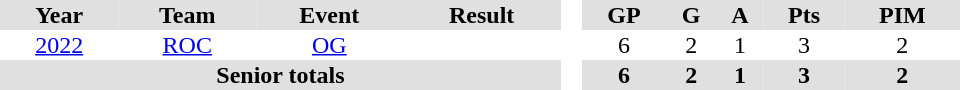<table border="0" cellpadding="1" cellspacing="0" style="text-align:center; width:40em">
<tr ALIGN="center" bgcolor="#e0e0e0">
<th>Year</th>
<th>Team</th>
<th>Event</th>
<th>Result</th>
<th rowspan="99" bgcolor="#ffffff"> </th>
<th>GP</th>
<th>G</th>
<th>A</th>
<th>Pts</th>
<th>PIM</th>
</tr>
<tr>
<td><a href='#'>2022</a></td>
<td><a href='#'>ROC</a></td>
<td><a href='#'>OG</a></td>
<td></td>
<td>6</td>
<td>2</td>
<td>1</td>
<td>3</td>
<td>2</td>
</tr>
<tr bgcolor="#e0e0e0">
<th colspan="4">Senior totals</th>
<th>6</th>
<th>2</th>
<th>1</th>
<th>3</th>
<th>2</th>
</tr>
</table>
